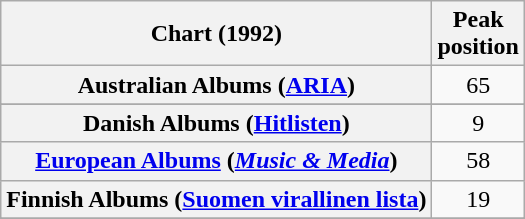<table class="wikitable sortable plainrowheaders" style="text-align:center">
<tr>
<th scope="col">Chart (1992)</th>
<th scope="col">Peak<br>position</th>
</tr>
<tr>
<th scope="row">Australian Albums (<a href='#'>ARIA</a>)</th>
<td>65</td>
</tr>
<tr>
</tr>
<tr>
</tr>
<tr>
<th scope="row">Danish Albums (<a href='#'>Hitlisten</a>)</th>
<td>9</td>
</tr>
<tr>
<th scope="row"><a href='#'>European Albums</a> (<em><a href='#'>Music & Media</a></em>)</th>
<td>58</td>
</tr>
<tr>
<th scope="row">Finnish Albums (<a href='#'>Suomen virallinen lista</a>)</th>
<td>19</td>
</tr>
<tr>
</tr>
<tr>
</tr>
<tr>
</tr>
</table>
